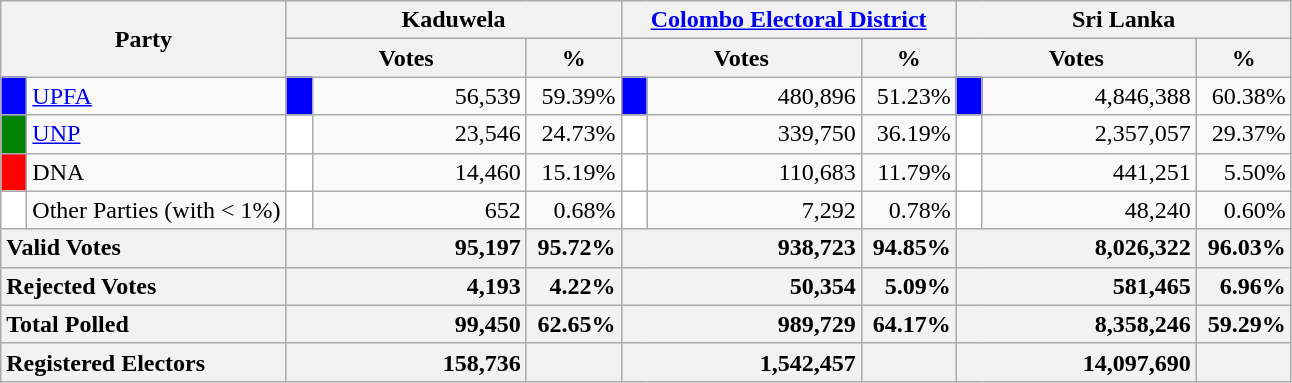<table class="wikitable">
<tr>
<th colspan="2" width="144px"rowspan="2">Party</th>
<th colspan="3" width="216px">Kaduwela</th>
<th colspan="3" width="216px"><a href='#'>Colombo Electoral District</a></th>
<th colspan="3" width="216px">Sri Lanka</th>
</tr>
<tr>
<th colspan="2" width="144px">Votes</th>
<th>%</th>
<th colspan="2" width="144px">Votes</th>
<th>%</th>
<th colspan="2" width="144px">Votes</th>
<th>%</th>
</tr>
<tr>
<td style="background-color:blue;" width="10px"></td>
<td style="text-align:left;"><a href='#'>UPFA</a></td>
<td style="background-color:blue;" width="10px"></td>
<td style="text-align:right;">56,539</td>
<td style="text-align:right;">59.39%</td>
<td style="background-color:blue;" width="10px"></td>
<td style="text-align:right;">480,896</td>
<td style="text-align:right;">51.23%</td>
<td style="background-color:blue;" width="10px"></td>
<td style="text-align:right;">4,846,388</td>
<td style="text-align:right;">60.38%</td>
</tr>
<tr>
<td style="background-color:green;" width="10px"></td>
<td style="text-align:left;"><a href='#'>UNP</a></td>
<td style="background-color:white;" width="10px"></td>
<td style="text-align:right;">23,546</td>
<td style="text-align:right;">24.73%</td>
<td style="background-color:white;" width="10px"></td>
<td style="text-align:right;">339,750</td>
<td style="text-align:right;">36.19%</td>
<td style="background-color:white;" width="10px"></td>
<td style="text-align:right;">2,357,057</td>
<td style="text-align:right;">29.37%</td>
</tr>
<tr>
<td style="background-color:red;" width="10px"></td>
<td style="text-align:left;">DNA</td>
<td style="background-color:white;" width="10px"></td>
<td style="text-align:right;">14,460</td>
<td style="text-align:right;">15.19%</td>
<td style="background-color:white;" width="10px"></td>
<td style="text-align:right;">110,683</td>
<td style="text-align:right;">11.79%</td>
<td style="background-color:white;" width="10px"></td>
<td style="text-align:right;">441,251</td>
<td style="text-align:right;">5.50%</td>
</tr>
<tr>
<td style="background-color:white;" width="10px"></td>
<td style="text-align:left;">Other Parties (with < 1%)</td>
<td style="background-color:white;" width="10px"></td>
<td style="text-align:right;">652</td>
<td style="text-align:right;">0.68%</td>
<td style="background-color:white;" width="10px"></td>
<td style="text-align:right;">7,292</td>
<td style="text-align:right;">0.78%</td>
<td style="background-color:white;" width="10px"></td>
<td style="text-align:right;">48,240</td>
<td style="text-align:right;">0.60%</td>
</tr>
<tr>
<th colspan="2" width="144px"style="text-align:left;">Valid Votes</th>
<th style="text-align:right;"colspan="2" width="144px">95,197</th>
<th style="text-align:right;">95.72%</th>
<th style="text-align:right;"colspan="2" width="144px">938,723</th>
<th style="text-align:right;">94.85%</th>
<th style="text-align:right;"colspan="2" width="144px">8,026,322</th>
<th style="text-align:right;">96.03%</th>
</tr>
<tr>
<th colspan="2" width="144px"style="text-align:left;">Rejected Votes</th>
<th style="text-align:right;"colspan="2" width="144px">4,193</th>
<th style="text-align:right;">4.22%</th>
<th style="text-align:right;"colspan="2" width="144px">50,354</th>
<th style="text-align:right;">5.09%</th>
<th style="text-align:right;"colspan="2" width="144px">581,465</th>
<th style="text-align:right;">6.96%</th>
</tr>
<tr>
<th colspan="2" width="144px"style="text-align:left;">Total Polled</th>
<th style="text-align:right;"colspan="2" width="144px">99,450</th>
<th style="text-align:right;">62.65%</th>
<th style="text-align:right;"colspan="2" width="144px">989,729</th>
<th style="text-align:right;">64.17%</th>
<th style="text-align:right;"colspan="2" width="144px">8,358,246</th>
<th style="text-align:right;">59.29%</th>
</tr>
<tr>
<th colspan="2" width="144px"style="text-align:left;">Registered Electors</th>
<th style="text-align:right;"colspan="2" width="144px">158,736</th>
<th></th>
<th style="text-align:right;"colspan="2" width="144px">1,542,457</th>
<th></th>
<th style="text-align:right;"colspan="2" width="144px">14,097,690</th>
<th></th>
</tr>
</table>
